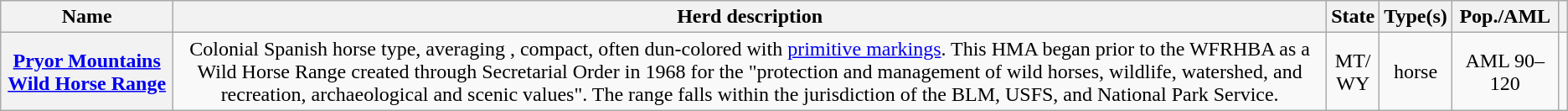<table class = "wikitable sortable" style="text-align:center;">
<tr>
<th scope="col"class="unsortable">Name</th>
<th scope="col" class="unsortable">Herd description</th>
<th scope="col" class="unsortable">State</th>
<th scope="col" class="unsortable">Type(s)</th>
<th scope="col" class="unsortable">Pop./AML</th>
<th scope="col" class="unsortable"></th>
</tr>
<tr>
<th scope="row"><a href='#'>Pryor Mountains Wild Horse Range</a></th>
<td>Colonial Spanish horse type, averaging , compact, often dun-colored with <a href='#'>primitive markings</a>. This HMA began prior to the WFRHBA as a Wild Horse Range created through Secretarial Order in 1968 for the "protection and management of wild horses, wildlife, watershed, and recreation, archaeological and scenic values". The range falls within the jurisdiction of the BLM, USFS, and National Park Service.</td>
<td>MT/<br>WY</td>
<td>horse</td>
<td>AML 90–120</td>
<td><br><br></td>
</tr>
</table>
